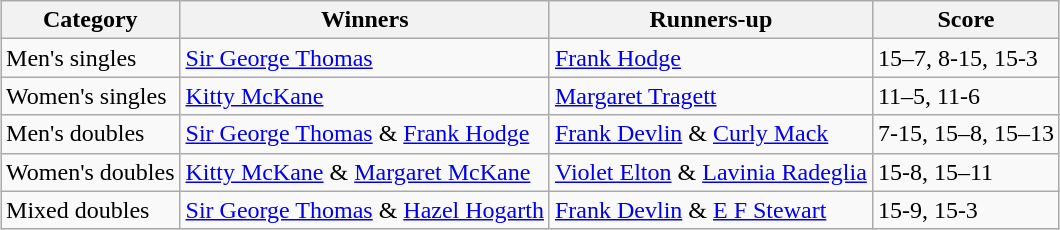<table class=wikitable style="margin:auto;">
<tr>
<th>Category</th>
<th>Winners</th>
<th>Runners-up</th>
<th>Score</th>
</tr>
<tr>
<td>Men's singles</td>
<td> <a href='#'>Sir George Thomas</a></td>
<td> <a href='#'>Frank Hodge</a></td>
<td>15–7, 8-15, 15-3</td>
</tr>
<tr>
<td>Women's singles</td>
<td> <a href='#'>Kitty McKane</a></td>
<td> <a href='#'>Margaret Tragett</a></td>
<td>11–5, 11-6</td>
</tr>
<tr>
<td>Men's doubles</td>
<td> <a href='#'>Sir George Thomas</a> & <a href='#'>Frank Hodge</a></td>
<td> <a href='#'>Frank Devlin</a> & <a href='#'>Curly Mack</a></td>
<td>7-15, 15–8, 15–13</td>
</tr>
<tr>
<td>Women's doubles</td>
<td> <a href='#'>Kitty McKane</a> & <a href='#'>Margaret McKane</a></td>
<td> <a href='#'>Violet Elton</a> & <a href='#'>Lavinia Radeglia</a></td>
<td>15-8, 15–11</td>
</tr>
<tr>
<td>Mixed doubles</td>
<td> <a href='#'>Sir George Thomas</a> & <a href='#'>Hazel Hogarth</a></td>
<td> <a href='#'>Frank Devlin</a> & <a href='#'>E F Stewart</a></td>
<td>15-9, 15-3</td>
</tr>
</table>
